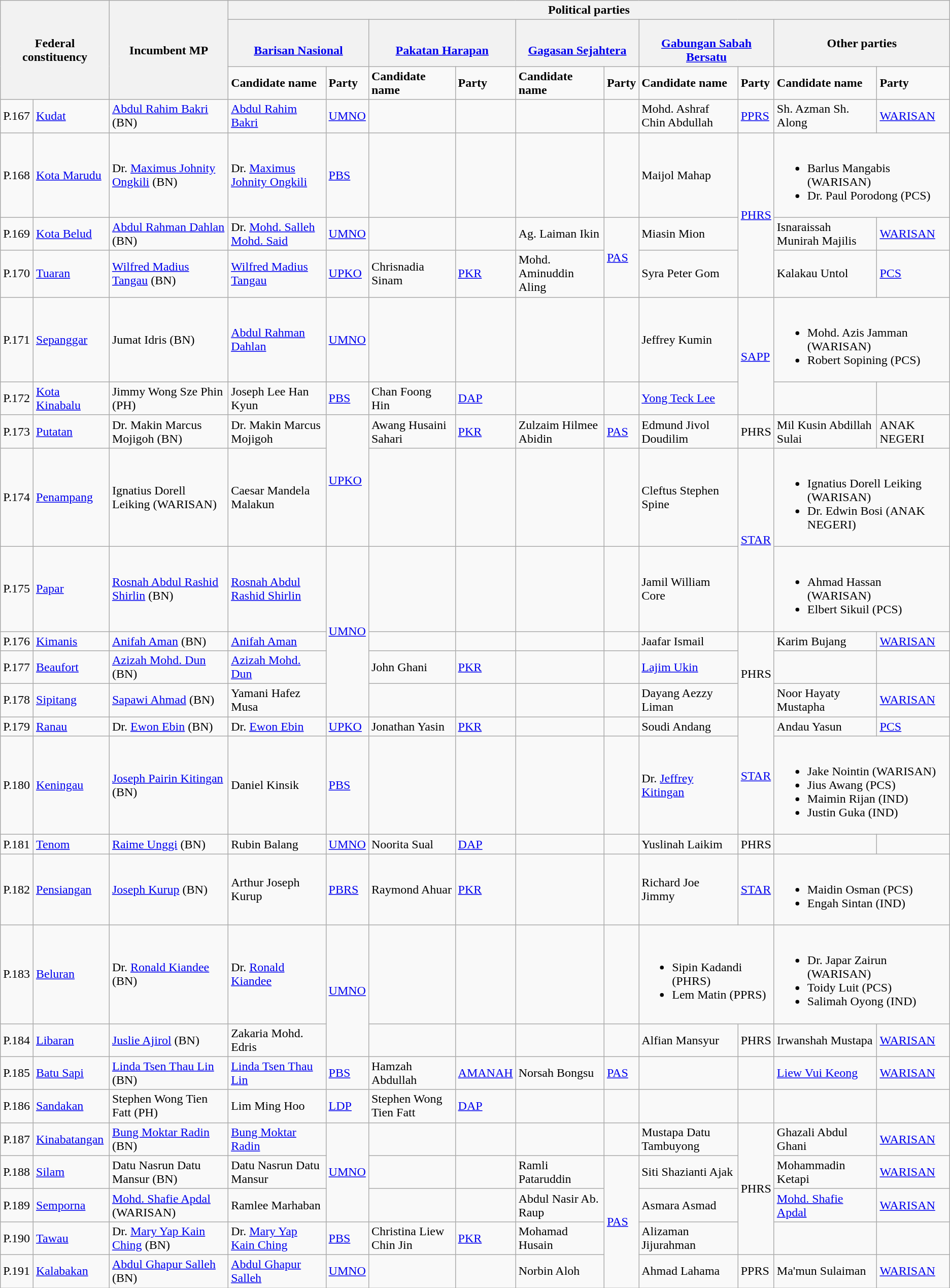<table class="wikitable mw-collapsible mw-collapsed">
<tr>
<th rowspan="3" colspan="2">Federal constituency</th>
<th rowspan="3">Incumbent MP</th>
<th colspan="10">Political parties</th>
</tr>
<tr>
<th colspan="2"><br><a href='#'>Barisan Nasional</a></th>
<th colspan="2"><br><a href='#'>Pakatan Harapan</a></th>
<th colspan="2"><br><a href='#'>Gagasan Sejahtera</a></th>
<th colspan="2"><br><a href='#'>Gabungan Sabah Bersatu</a></th>
<th colspan="2">Other parties</th>
</tr>
<tr>
<td><strong>Candidate name</strong></td>
<td><strong>Party</strong></td>
<td><strong>Candidate name</strong></td>
<td><strong>Party</strong></td>
<td><strong>Candidate name</strong></td>
<td><strong>Party</strong></td>
<td><strong>Candidate name</strong></td>
<td><strong>Party</strong></td>
<td><strong>Candidate name</strong></td>
<td><strong>Party</strong></td>
</tr>
<tr>
<td>P.167</td>
<td><a href='#'>Kudat</a></td>
<td><a href='#'>Abdul Rahim Bakri</a> (BN)</td>
<td><a href='#'>Abdul Rahim Bakri</a></td>
<td><a href='#'>UMNO</a></td>
<td></td>
<td></td>
<td></td>
<td></td>
<td>Mohd. Ashraf Chin Abdullah</td>
<td><a href='#'>PPRS</a></td>
<td>Sh. Azman Sh. Along</td>
<td><a href='#'>WARISAN</a></td>
</tr>
<tr>
<td>P.168</td>
<td><a href='#'>Kota Marudu</a></td>
<td>Dr. <a href='#'>Maximus Johnity Ongkili</a> (BN)</td>
<td>Dr. <a href='#'>Maximus Johnity Ongkili</a></td>
<td><a href='#'>PBS</a></td>
<td></td>
<td></td>
<td></td>
<td></td>
<td>Maijol Mahap</td>
<td rowspan="3"><a href='#'>PHRS</a></td>
<td colspan="2"><br><ul><li>Barlus Mangabis (WARISAN)</li><li>Dr. Paul Porodong (PCS)</li></ul></td>
</tr>
<tr>
<td>P.169</td>
<td><a href='#'>Kota Belud</a></td>
<td><a href='#'>Abdul Rahman Dahlan</a> (BN)</td>
<td>Dr. <a href='#'>Mohd. Salleh Mohd. Said</a></td>
<td><a href='#'>UMNO</a></td>
<td></td>
<td></td>
<td>Ag. Laiman Ikin</td>
<td rowspan=2><a href='#'>PAS</a></td>
<td>Miasin Mion</td>
<td>Isnaraissah Munirah Majilis</td>
<td><a href='#'>WARISAN</a></td>
</tr>
<tr>
<td>P.170</td>
<td><a href='#'>Tuaran</a></td>
<td><a href='#'>Wilfred Madius Tangau</a> (BN)</td>
<td><a href='#'>Wilfred Madius Tangau</a></td>
<td><a href='#'>UPKO</a></td>
<td>Chrisnadia Sinam</td>
<td><a href='#'>PKR</a></td>
<td>Mohd. Aminuddin Aling</td>
<td>Syra Peter Gom</td>
<td>Kalakau Untol</td>
<td><a href='#'>PCS</a></td>
</tr>
<tr>
<td>P.171</td>
<td><a href='#'>Sepanggar</a></td>
<td>Jumat Idris (BN)</td>
<td><a href='#'>Abdul Rahman Dahlan</a></td>
<td><a href='#'>UMNO</a></td>
<td></td>
<td></td>
<td></td>
<td></td>
<td>Jeffrey Kumin</td>
<td rowspan="2"><a href='#'>SAPP</a></td>
<td colspan="2"><br><ul><li>Mohd. Azis Jamman (WARISAN)</li><li>Robert Sopining (PCS)</li></ul></td>
</tr>
<tr>
<td>P.172</td>
<td><a href='#'>Kota Kinabalu</a></td>
<td>Jimmy Wong Sze Phin (PH)</td>
<td>Joseph Lee Han Kyun</td>
<td><a href='#'>PBS</a></td>
<td>Chan Foong Hin</td>
<td><a href='#'>DAP</a></td>
<td></td>
<td></td>
<td><a href='#'>Yong Teck Lee</a></td>
<td></td>
<td></td>
</tr>
<tr>
<td>P.173</td>
<td><a href='#'>Putatan</a></td>
<td>Dr. Makin Marcus Mojigoh (BN)</td>
<td>Dr. Makin Marcus Mojigoh</td>
<td rowspan="2"><a href='#'>UPKO</a></td>
<td>Awang Husaini Sahari</td>
<td><a href='#'>PKR</a></td>
<td>Zulzaim Hilmee Abidin</td>
<td><a href='#'>PAS</a></td>
<td>Edmund Jivol Doudilim</td>
<td>PHRS</td>
<td>Mil Kusin Abdillah Sulai</td>
<td>ANAK NEGERI</td>
</tr>
<tr>
<td>P.174</td>
<td><a href='#'>Penampang</a></td>
<td>Ignatius Dorell Leiking (WARISAN)</td>
<td>Caesar Mandela Malakun</td>
<td></td>
<td></td>
<td></td>
<td></td>
<td>Cleftus Stephen Spine</td>
<td rowspan="2"><a href='#'>STAR</a></td>
<td colspan="2"><br><ul><li>Ignatius Dorell Leiking (WARISAN)</li><li>Dr. Edwin Bosi (ANAK NEGERI)</li></ul></td>
</tr>
<tr>
<td>P.175</td>
<td><a href='#'>Papar</a></td>
<td><a href='#'>Rosnah Abdul Rashid Shirlin</a> (BN)</td>
<td><a href='#'>Rosnah Abdul Rashid Shirlin</a></td>
<td rowspan="4"><a href='#'>UMNO</a></td>
<td></td>
<td></td>
<td></td>
<td></td>
<td>Jamil William Core</td>
<td colspan="2"><br><ul><li>Ahmad Hassan (WARISAN)</li><li>Elbert Sikuil (PCS)</li></ul></td>
</tr>
<tr>
<td>P.176</td>
<td><a href='#'>Kimanis</a></td>
<td><a href='#'>Anifah Aman</a> (BN)</td>
<td><a href='#'>Anifah Aman</a></td>
<td></td>
<td></td>
<td></td>
<td></td>
<td>Jaafar Ismail</td>
<td rowspan="3">PHRS</td>
<td>Karim Bujang</td>
<td><a href='#'>WARISAN</a></td>
</tr>
<tr>
<td>P.177</td>
<td><a href='#'>Beaufort</a></td>
<td><a href='#'>Azizah Mohd. Dun</a> (BN)</td>
<td><a href='#'>Azizah Mohd. Dun</a></td>
<td>John Ghani</td>
<td><a href='#'>PKR</a></td>
<td></td>
<td></td>
<td><a href='#'>Lajim Ukin</a></td>
<td></td>
<td></td>
</tr>
<tr>
<td>P.178</td>
<td><a href='#'>Sipitang</a></td>
<td><a href='#'>Sapawi Ahmad</a> (BN)</td>
<td>Yamani Hafez Musa</td>
<td></td>
<td></td>
<td></td>
<td></td>
<td>Dayang Aezzy Liman</td>
<td>Noor Hayaty Mustapha</td>
<td><a href='#'>WARISAN</a></td>
</tr>
<tr>
<td>P.179</td>
<td><a href='#'>Ranau</a></td>
<td>Dr. <a href='#'>Ewon Ebin</a> (BN)</td>
<td>Dr. <a href='#'>Ewon Ebin</a></td>
<td><a href='#'>UPKO</a></td>
<td>Jonathan Yasin</td>
<td><a href='#'>PKR</a></td>
<td></td>
<td></td>
<td>Soudi Andang</td>
<td rowspan="2"><a href='#'>STAR</a></td>
<td>Andau Yasun</td>
<td><a href='#'>PCS</a></td>
</tr>
<tr>
<td>P.180</td>
<td><a href='#'>Keningau</a></td>
<td><a href='#'>Joseph Pairin Kitingan</a> (BN)</td>
<td>Daniel Kinsik</td>
<td><a href='#'>PBS</a></td>
<td></td>
<td></td>
<td></td>
<td></td>
<td>Dr. <a href='#'>Jeffrey Kitingan</a></td>
<td colspan="2"><br><ul><li>Jake Nointin (WARISAN)</li><li>Jius Awang (PCS)</li><li>Maimin Rijan (IND)</li><li>Justin Guka (IND)</li></ul></td>
</tr>
<tr>
<td>P.181</td>
<td><a href='#'>Tenom</a></td>
<td><a href='#'>Raime Unggi</a> (BN)</td>
<td>Rubin Balang</td>
<td><a href='#'>UMNO</a></td>
<td>Noorita Sual</td>
<td><a href='#'>DAP</a></td>
<td></td>
<td></td>
<td>Yuslinah Laikim</td>
<td>PHRS</td>
<td></td>
<td></td>
</tr>
<tr>
<td>P.182</td>
<td><a href='#'>Pensiangan</a></td>
<td><a href='#'>Joseph Kurup</a> (BN)</td>
<td>Arthur Joseph Kurup</td>
<td><a href='#'>PBRS</a></td>
<td>Raymond Ahuar</td>
<td><a href='#'>PKR</a></td>
<td></td>
<td></td>
<td>Richard Joe Jimmy</td>
<td><a href='#'>STAR</a></td>
<td colspan="2"><br><ul><li>Maidin Osman (PCS)</li><li>Engah Sintan (IND)</li></ul></td>
</tr>
<tr>
<td>P.183</td>
<td><a href='#'>Beluran</a></td>
<td>Dr. <a href='#'>Ronald Kiandee</a> (BN)</td>
<td>Dr. <a href='#'>Ronald Kiandee</a></td>
<td rowspan="2"><a href='#'>UMNO</a></td>
<td></td>
<td></td>
<td></td>
<td></td>
<td colspan="2"><br><ul><li>Sipin Kadandi (PHRS)</li><li>Lem Matin (PPRS)</li></ul></td>
<td colspan="2"><br><ul><li>Dr. Japar Zairun (WARISAN)</li><li>Toidy Luit (PCS)</li><li>Salimah Oyong (IND)</li></ul></td>
</tr>
<tr>
<td>P.184</td>
<td><a href='#'>Libaran</a></td>
<td><a href='#'>Juslie Ajirol</a> (BN)</td>
<td>Zakaria Mohd. Edris</td>
<td></td>
<td></td>
<td></td>
<td></td>
<td>Alfian Mansyur</td>
<td>PHRS</td>
<td>Irwanshah Mustapa</td>
<td><a href='#'>WARISAN</a></td>
</tr>
<tr>
<td>P.185</td>
<td><a href='#'>Batu Sapi</a></td>
<td><a href='#'>Linda Tsen Thau Lin</a> (BN)</td>
<td><a href='#'>Linda Tsen Thau Lin</a></td>
<td><a href='#'>PBS</a></td>
<td>Hamzah Abdullah</td>
<td><a href='#'>AMANAH</a></td>
<td>Norsah Bongsu</td>
<td><a href='#'>PAS</a></td>
<td></td>
<td></td>
<td><a href='#'>Liew Vui Keong</a></td>
<td><a href='#'>WARISAN</a></td>
</tr>
<tr>
<td>P.186</td>
<td><a href='#'>Sandakan</a></td>
<td>Stephen Wong Tien Fatt (PH)</td>
<td>Lim Ming Hoo</td>
<td><a href='#'>LDP</a></td>
<td>Stephen Wong Tien Fatt</td>
<td><a href='#'>DAP</a></td>
<td></td>
<td></td>
<td></td>
<td></td>
<td></td>
<td></td>
</tr>
<tr>
<td>P.187</td>
<td><a href='#'>Kinabatangan</a></td>
<td><a href='#'>Bung Moktar Radin</a> (BN)</td>
<td><a href='#'>Bung Moktar Radin</a></td>
<td rowspan="3"><a href='#'>UMNO</a></td>
<td></td>
<td></td>
<td></td>
<td></td>
<td>Mustapa Datu Tambuyong</td>
<td rowspan="4">PHRS</td>
<td>Ghazali Abdul Ghani</td>
<td><a href='#'>WARISAN</a></td>
</tr>
<tr>
<td>P.188</td>
<td><a href='#'>Silam</a></td>
<td>Datu Nasrun Datu Mansur (BN)</td>
<td>Datu Nasrun Datu Mansur</td>
<td></td>
<td></td>
<td>Ramli Pataruddin</td>
<td rowspan="4"><a href='#'>PAS</a></td>
<td>Siti Shazianti Ajak</td>
<td>Mohammadin Ketapi</td>
<td><a href='#'>WARISAN</a></td>
</tr>
<tr>
<td>P.189</td>
<td><a href='#'>Semporna</a></td>
<td><a href='#'>Mohd. Shafie Apdal</a> (WARISAN)</td>
<td>Ramlee Marhaban</td>
<td></td>
<td></td>
<td>Abdul Nasir Ab. Raup</td>
<td>Asmara Asmad</td>
<td><a href='#'>Mohd. Shafie Apdal</a></td>
<td><a href='#'>WARISAN</a></td>
</tr>
<tr>
<td>P.190</td>
<td><a href='#'>Tawau</a></td>
<td>Dr. <a href='#'>Mary Yap Kain Ching</a> (BN)</td>
<td>Dr. <a href='#'>Mary Yap Kain Ching</a></td>
<td><a href='#'>PBS</a></td>
<td>Christina Liew Chin Jin</td>
<td><a href='#'>PKR</a></td>
<td>Mohamad Husain</td>
<td>Alizaman Jijurahman</td>
<td></td>
<td></td>
</tr>
<tr>
<td>P.191</td>
<td><a href='#'>Kalabakan</a></td>
<td><a href='#'>Abdul Ghapur Salleh</a> (BN)</td>
<td><a href='#'>Abdul Ghapur Salleh</a></td>
<td><a href='#'>UMNO</a></td>
<td></td>
<td></td>
<td>Norbin Aloh</td>
<td>Ahmad Lahama</td>
<td>PPRS</td>
<td>Ma'mun Sulaiman</td>
<td><a href='#'>WARISAN</a></td>
</tr>
</table>
